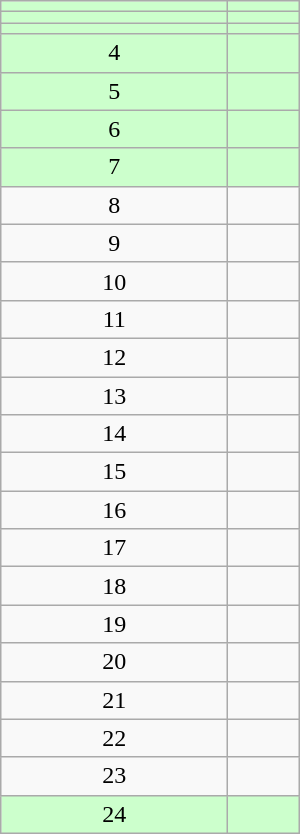<table class="wikitable" width="200px">
<tr bgcolor=#ccffcc>
<td align=center></td>
<td></td>
</tr>
<tr bgcolor=#ccffcc>
<td align=center></td>
<td></td>
</tr>
<tr bgcolor=#ccffcc>
<td align=center></td>
<td></td>
</tr>
<tr bgcolor=#ccffcc>
<td align=center>4</td>
<td></td>
</tr>
<tr bgcolor=#ccffcc>
<td align=center>5</td>
<td></td>
</tr>
<tr bgcolor=#ccffcc>
<td align=center>6</td>
<td></td>
</tr>
<tr bgcolor=#ccffcc>
<td align=center>7</td>
<td></td>
</tr>
<tr>
<td align=center>8</td>
<td></td>
</tr>
<tr>
<td align=center>9</td>
<td></td>
</tr>
<tr>
<td align=center>10</td>
<td></td>
</tr>
<tr>
<td align=center>11</td>
<td></td>
</tr>
<tr>
<td align=center>12</td>
<td></td>
</tr>
<tr>
<td align=center>13</td>
<td></td>
</tr>
<tr>
<td align=center>14</td>
<td></td>
</tr>
<tr>
<td align=center>15</td>
<td></td>
</tr>
<tr>
<td align=center>16</td>
<td></td>
</tr>
<tr>
<td align=center>17</td>
<td></td>
</tr>
<tr>
<td align=center>18</td>
<td></td>
</tr>
<tr>
<td align=center>19</td>
<td></td>
</tr>
<tr>
<td align=center>20</td>
<td></td>
</tr>
<tr>
<td align=center>21</td>
<td></td>
</tr>
<tr>
<td align=center>22</td>
<td></td>
</tr>
<tr>
<td align=center>23</td>
<td></td>
</tr>
<tr bgcolor=#ccffcc>
<td align=center>24</td>
<td></td>
</tr>
</table>
